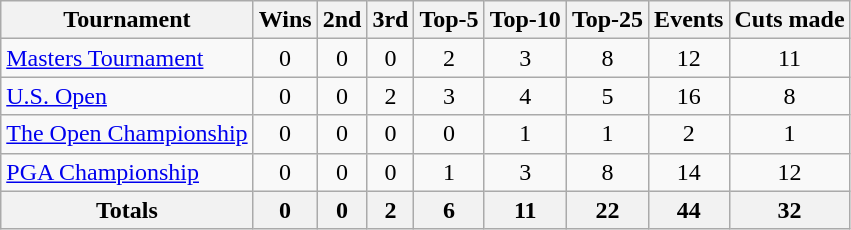<table class=wikitable style=text-align:center>
<tr>
<th>Tournament</th>
<th>Wins</th>
<th>2nd</th>
<th>3rd</th>
<th>Top-5</th>
<th>Top-10</th>
<th>Top-25</th>
<th>Events</th>
<th>Cuts made</th>
</tr>
<tr>
<td align=left><a href='#'>Masters Tournament</a></td>
<td>0</td>
<td>0</td>
<td>0</td>
<td>2</td>
<td>3</td>
<td>8</td>
<td>12</td>
<td>11</td>
</tr>
<tr>
<td align=left><a href='#'>U.S. Open</a></td>
<td>0</td>
<td>0</td>
<td>2</td>
<td>3</td>
<td>4</td>
<td>5</td>
<td>16</td>
<td>8</td>
</tr>
<tr>
<td align=left><a href='#'>The Open Championship</a></td>
<td>0</td>
<td>0</td>
<td>0</td>
<td>0</td>
<td>1</td>
<td>1</td>
<td>2</td>
<td>1</td>
</tr>
<tr>
<td align=left><a href='#'>PGA Championship</a></td>
<td>0</td>
<td>0</td>
<td>0</td>
<td>1</td>
<td>3</td>
<td>8</td>
<td>14</td>
<td>12</td>
</tr>
<tr>
<th>Totals</th>
<th>0</th>
<th>0</th>
<th>2</th>
<th>6</th>
<th>11</th>
<th>22</th>
<th>44</th>
<th>32</th>
</tr>
</table>
